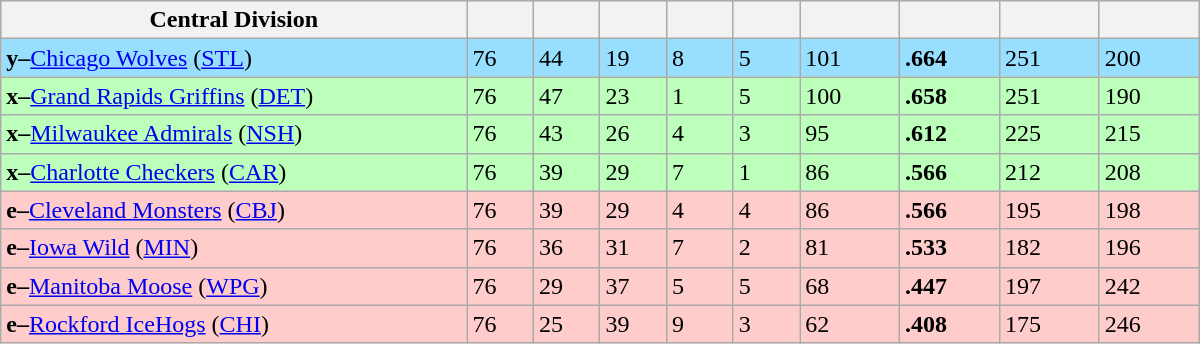<table class="wikitable" style="width:50em">
<tr bgcolor="#DDDDFF">
<th width="35%">Central Division</th>
<th width="5%"></th>
<th width="5%"></th>
<th width="5%"></th>
<th width="5%"></th>
<th width="5%"></th>
<th width="7.5%"></th>
<th width="7.5%"></th>
<th width="7.5%"></th>
<th width="7.5%"></th>
</tr>
<tr bgcolor=#97DEFF>
<td><strong>y–</strong><a href='#'>Chicago Wolves</a> (<a href='#'>STL</a>)</td>
<td>76</td>
<td>44</td>
<td>19</td>
<td>8</td>
<td>5</td>
<td>101</td>
<td><strong>.664</strong></td>
<td>251</td>
<td>200</td>
</tr>
<tr bgcolor=#bbffbb>
<td><strong>x–</strong><a href='#'>Grand Rapids Griffins</a> (<a href='#'>DET</a>)</td>
<td>76</td>
<td>47</td>
<td>23</td>
<td>1</td>
<td>5</td>
<td>100</td>
<td><strong>.658</strong></td>
<td>251</td>
<td>190</td>
</tr>
<tr bgcolor=#bbffbb>
<td><strong>x–</strong><a href='#'>Milwaukee Admirals</a> (<a href='#'>NSH</a>)</td>
<td>76</td>
<td>43</td>
<td>26</td>
<td>4</td>
<td>3</td>
<td>95</td>
<td><strong>.612</strong></td>
<td>225</td>
<td>215</td>
</tr>
<tr bgcolor=#bbffbb>
<td><strong>x–</strong><a href='#'>Charlotte Checkers</a> (<a href='#'>CAR</a>)</td>
<td>76</td>
<td>39</td>
<td>29</td>
<td>7</td>
<td>1</td>
<td>86</td>
<td><strong>.566</strong></td>
<td>212</td>
<td>208</td>
</tr>
<tr bgcolor=#ffcccc>
<td><strong>e–</strong><a href='#'>Cleveland Monsters</a> (<a href='#'>CBJ</a>)</td>
<td>76</td>
<td>39</td>
<td>29</td>
<td>4</td>
<td>4</td>
<td>86</td>
<td><strong>.566</strong></td>
<td>195</td>
<td>198</td>
</tr>
<tr bgcolor=#ffcccc>
<td><strong>e–</strong><a href='#'>Iowa Wild</a> (<a href='#'>MIN</a>)</td>
<td>76</td>
<td>36</td>
<td>31</td>
<td>7</td>
<td>2</td>
<td>81</td>
<td><strong>.533</strong></td>
<td>182</td>
<td>196</td>
</tr>
<tr bgcolor=#ffcccc>
<td><strong>e–</strong><a href='#'>Manitoba Moose</a> (<a href='#'>WPG</a>)</td>
<td>76</td>
<td>29</td>
<td>37</td>
<td>5</td>
<td>5</td>
<td>68</td>
<td><strong>.447</strong></td>
<td>197</td>
<td>242</td>
</tr>
<tr bgcolor=#ffcccc>
<td><strong>e–</strong><a href='#'>Rockford IceHogs</a> (<a href='#'>CHI</a>)</td>
<td>76</td>
<td>25</td>
<td>39</td>
<td>9</td>
<td>3</td>
<td>62</td>
<td><strong>.408</strong></td>
<td>175</td>
<td>246</td>
</tr>
</table>
